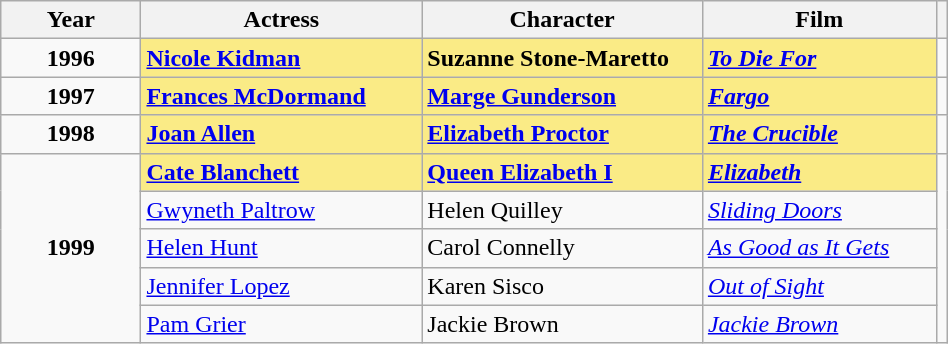<table class="wikitable" width="50%">
<tr>
<th width="15%">Year</th>
<th width="30%">Actress</th>
<th width="30%">Character</th>
<th width="60%">Film</th>
<th width="2%"></th>
</tr>
<tr>
<td style="text-align:center"><strong>1996<br> </strong></td>
<td style="background:#FAEB86"><strong><a href='#'>Nicole Kidman</a></strong></td>
<td style="background:#FAEB86"><strong>Suzanne Stone-Maretto</strong></td>
<td style="background:#FAEB86"><strong><em><a href='#'>To Die For</a></em></strong></td>
<td style="text-align:center"></td>
</tr>
<tr>
<td style="text-align:center"><strong>1997<br> </strong></td>
<td style="background:#FAEB86"><strong><a href='#'>Frances McDormand</a></strong></td>
<td style="background:#FAEB86"><strong><a href='#'>Marge Gunderson</a></strong></td>
<td style="background:#FAEB86"><strong><em><a href='#'>Fargo</a></em></strong></td>
<td style="text-align:center"></td>
</tr>
<tr>
<td style="text-align:center"><strong>1998<br> </strong></td>
<td style="background:#FAEB86"><strong><a href='#'>Joan Allen</a></strong></td>
<td style="background:#FAEB86"><strong><a href='#'>Elizabeth Proctor</a></strong></td>
<td style="background:#FAEB86"><strong><em><a href='#'>The Crucible</a></em></strong></td>
<td style="text-align:center"></td>
</tr>
<tr>
<td rowspan="5" style="text-align:center"><strong>1999<br> </strong></td>
<td style="background:#FAEB86"><strong><a href='#'>Cate Blanchett</a></strong></td>
<td style="background:#FAEB86"><strong><a href='#'>Queen Elizabeth I</a></strong></td>
<td style="background:#FAEB86"><strong><em><a href='#'>Elizabeth</a></em></strong></td>
<td rowspan="5" style="text-align:center"></td>
</tr>
<tr>
<td><a href='#'>Gwyneth Paltrow</a></td>
<td>Helen Quilley</td>
<td><em><a href='#'>Sliding Doors</a></em></td>
</tr>
<tr>
<td><a href='#'>Helen Hunt</a></td>
<td>Carol Connelly</td>
<td><em><a href='#'>As Good as It Gets</a></em></td>
</tr>
<tr>
<td><a href='#'>Jennifer Lopez</a></td>
<td>Karen Sisco</td>
<td><em><a href='#'>Out of Sight</a></em></td>
</tr>
<tr>
<td><a href='#'>Pam Grier</a></td>
<td>Jackie Brown</td>
<td><em><a href='#'>Jackie Brown</a></em></td>
</tr>
</table>
